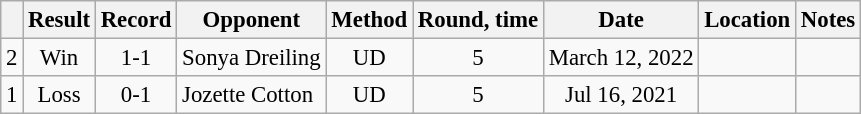<table class="wikitable" style="text-align:center; font-size:95%">
<tr>
<th></th>
<th>Result</th>
<th>Record</th>
<th>Opponent</th>
<th>Method</th>
<th>Round, time</th>
<th>Date</th>
<th>Location</th>
<th>Notes</th>
</tr>
<tr>
<td>2</td>
<td>Win</td>
<td>1-1</td>
<td align="left"> Sonya Dreiling</td>
<td>UD</td>
<td>5</td>
<td>March 12, 2022</td>
<td align="left"></td>
<td></td>
</tr>
<tr>
<td>1</td>
<td>Loss</td>
<td>0-1</td>
<td align="left"> Jozette Cotton</td>
<td>UD</td>
<td>5</td>
<td>Jul 16, 2021</td>
<td align="left"></td>
<td></td>
</tr>
</table>
